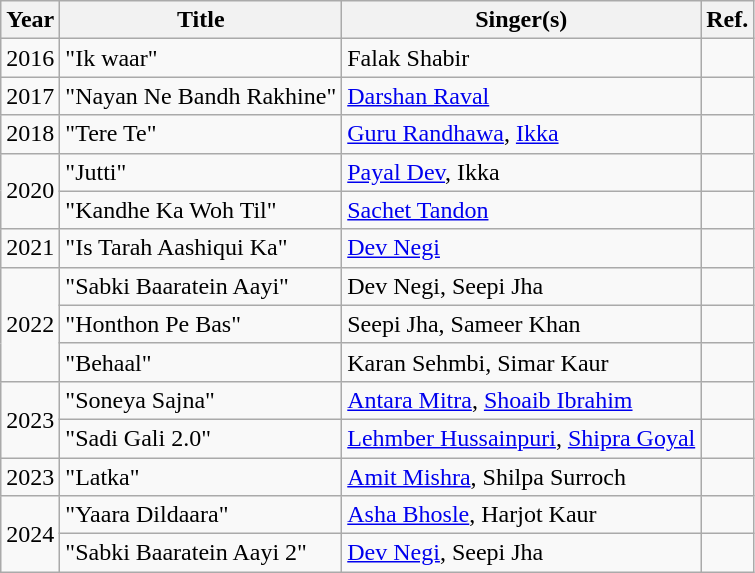<table class="wikitable">
<tr>
<th>Year</th>
<th>Title</th>
<th>Singer(s)</th>
<th>Ref.</th>
</tr>
<tr>
<td>2016</td>
<td>"Ik waar"</td>
<td>Falak Shabir</td>
<td></td>
</tr>
<tr>
<td>2017</td>
<td>"Nayan Ne Bandh Rakhine"</td>
<td><a href='#'>Darshan Raval</a></td>
<td></td>
</tr>
<tr>
<td>2018</td>
<td>"Tere Te"</td>
<td><a href='#'>Guru Randhawa</a>, <a href='#'>Ikka</a></td>
<td></td>
</tr>
<tr>
<td rowspan="2">2020</td>
<td>"Jutti"</td>
<td><a href='#'>Payal Dev</a>, Ikka</td>
<td></td>
</tr>
<tr>
<td>"Kandhe Ka Woh Til"</td>
<td><a href='#'>Sachet Tandon</a></td>
<td></td>
</tr>
<tr>
<td>2021</td>
<td>"Is Tarah Aashiqui Ka"</td>
<td><a href='#'>Dev Negi</a></td>
<td></td>
</tr>
<tr>
<td rowspan="3">2022</td>
<td>"Sabki Baaratein Aayi"</td>
<td>Dev Negi, Seepi Jha</td>
<td></td>
</tr>
<tr>
<td>"Honthon Pe Bas"</td>
<td>Seepi Jha, Sameer Khan</td>
<td></td>
</tr>
<tr>
<td>"Behaal"</td>
<td>Karan Sehmbi, Simar Kaur</td>
<td></td>
</tr>
<tr>
<td rowspan="2">2023</td>
<td>"Soneya Sajna"</td>
<td><a href='#'>Antara Mitra</a>, <a href='#'>Shoaib Ibrahim</a></td>
<td></td>
</tr>
<tr>
<td>"Sadi Gali 2.0"</td>
<td><a href='#'>Lehmber Hussainpuri</a>, <a href='#'>Shipra Goyal</a></td>
<td></td>
</tr>
<tr>
<td>2023</td>
<td>"Latka"</td>
<td><a href='#'>Amit Mishra</a>, Shilpa Surroch</td>
<td></td>
</tr>
<tr>
<td rowspan="2">2024</td>
<td>"Yaara Dildaara"</td>
<td><a href='#'>Asha Bhosle</a>, Harjot Kaur</td>
<td></td>
</tr>
<tr>
<td>"Sabki Baaratein Aayi 2"</td>
<td><a href='#'>Dev Negi</a>, Seepi Jha</td>
<td></td>
</tr>
</table>
